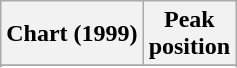<table class="wikitable sortable plainrowheaders" style="text-align:center">
<tr>
<th scope="col">Chart (1999)</th>
<th scope="col">Peak<br>position</th>
</tr>
<tr>
</tr>
<tr>
</tr>
<tr>
</tr>
<tr>
</tr>
<tr>
</tr>
<tr>
</tr>
<tr>
</tr>
<tr>
</tr>
<tr>
</tr>
<tr>
</tr>
<tr>
</tr>
<tr>
</tr>
<tr>
</tr>
<tr>
</tr>
</table>
